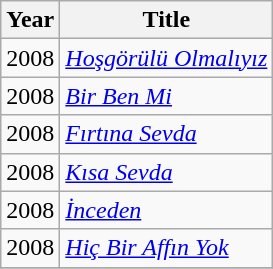<table class="wikitable sortable">
<tr>
<th>Year</th>
<th>Title</th>
</tr>
<tr>
<td>2008</td>
<td><em><a href='#'>Hoşgörülü Olmalıyız</a></em></td>
</tr>
<tr>
<td>2008</td>
<td><em><a href='#'>Bir Ben Mi</a></em></td>
</tr>
<tr>
<td>2008</td>
<td><em><a href='#'>Fırtına Sevda</a></em></td>
</tr>
<tr>
<td>2008</td>
<td><em><a href='#'>Kısa Sevda</a></em></td>
</tr>
<tr>
<td>2008</td>
<td><em><a href='#'>İnceden</a></em></td>
</tr>
<tr>
<td>2008</td>
<td><em><a href='#'>Hiç Bir Affın Yok</a></em></td>
</tr>
<tr>
</tr>
</table>
